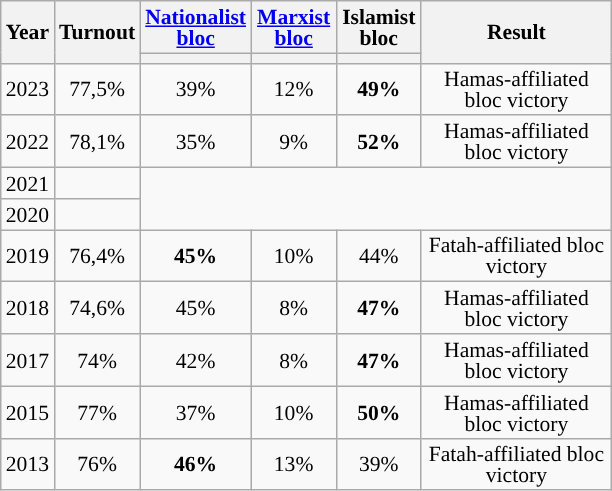<table class="wikitable sortable collapsible mw-datatable" style="text-align:center; font-size:90%; line-height:14px;">
<tr>
<th rowspan="2">Year</th>
<th rowspan="2">Turnout</th>
<th class="unsortable" style="width:50px;"><a href='#'>Nationalist bloc</a></th>
<th class="unsortable" style="width:50px;"><a href='#'>Marxist bloc</a></th>
<th class="unsortable" style="width:50px;">Islamist bloc</th>
<th rowspan="2" style="width:120px;" data-sort-type="number">Result</th>
</tr>
<tr>
<th data-sort-type="number" style="background:"></th>
<th data-sort-type="number" style="background:"></th>
<th data-sort-type="number" style="background:"></th>
</tr>
<tr>
<td>2023</td>
<td>77,5%</td>
<td>39%</td>
<td>12%</td>
<td style="background:"><strong>49%</strong></td>
<td style="background:">Hamas-affiliated bloc victory</td>
</tr>
<tr>
<td>2022</td>
<td>78,1%</td>
<td>35%</td>
<td>9%</td>
<td style="background:"><strong>52%</strong></td>
<td style="background:">Hamas-affiliated bloc victory</td>
</tr>
<tr>
<td>2021</td>
<td></td>
</tr>
<tr>
<td>2020</td>
<td></td>
</tr>
<tr>
<td>2019</td>
<td>76,4%</td>
<td style="background:"><strong>45%</strong></td>
<td>10%</td>
<td>44%</td>
<td style="background:">Fatah-affiliated bloc victory</td>
</tr>
<tr>
<td>2018</td>
<td>74,6%</td>
<td>45%</td>
<td>8%</td>
<td style="background:"><strong>47%</strong></td>
<td style="background:">Hamas-affiliated bloc victory</td>
</tr>
<tr>
<td>2017</td>
<td>74%</td>
<td>42%</td>
<td>8%</td>
<td style="background:"><strong>47%</strong></td>
<td style="background:">Hamas-affiliated bloc victory</td>
</tr>
<tr>
<td>2015</td>
<td>77%</td>
<td>37%</td>
<td>10%</td>
<td style="background:"><strong>50%</strong></td>
<td style="background:">Hamas-affiliated bloc victory</td>
</tr>
<tr>
<td>2013</td>
<td>76%</td>
<td style="background:"><strong>46%</strong></td>
<td>13%</td>
<td>39%</td>
<td style="background:">Fatah-affiliated bloc victory</td>
</tr>
</table>
